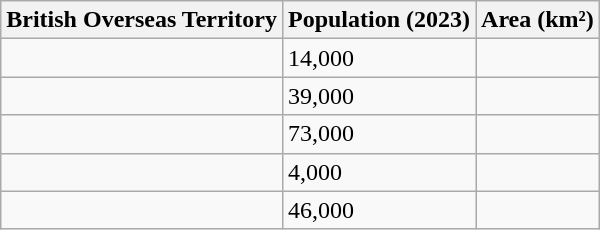<table class="wikitable sortable">
<tr>
<th>British Overseas Territory</th>
<th>Population (2023)</th>
<th>Area (km²)</th>
</tr>
<tr>
<td></td>
<td>14,000</td>
<td data-sort-value="91"></td>
</tr>
<tr>
<td></td>
<td>39,000</td>
<td data-sort-value="153"></td>
</tr>
<tr>
<td></td>
<td>73,000</td>
<td data-sort-value="259"></td>
</tr>
<tr>
<td></td>
<td>4,000</td>
<td data-sort-value="102"></td>
</tr>
<tr>
<td></td>
<td>46,000</td>
<td data-sort-value="948"></td>
</tr>
</table>
